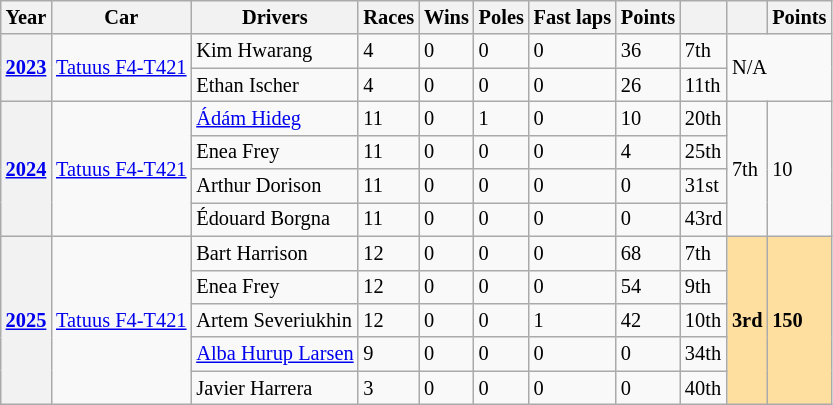<table class="wikitable" style="font-size:85%">
<tr>
<th>Year</th>
<th>Car</th>
<th>Drivers</th>
<th>Races</th>
<th>Wins</th>
<th>Poles</th>
<th>Fast laps</th>
<th>Points</th>
<th></th>
<th></th>
<th>Points</th>
</tr>
<tr>
<th rowspan="2"><a href='#'>2023</a></th>
<td rowspan="2"><a href='#'>Tatuus F4-T421</a></td>
<td> Kim Hwarang</td>
<td>4</td>
<td>0</td>
<td>0</td>
<td>0</td>
<td>36</td>
<td>7th</td>
<td colspan="2" rowspan="2">N/A</td>
</tr>
<tr>
<td> Ethan Ischer</td>
<td>4</td>
<td>0</td>
<td>0</td>
<td>0</td>
<td>26</td>
<td>11th</td>
</tr>
<tr>
<th rowspan="4"><a href='#'>2024</a></th>
<td rowspan="4"><a href='#'>Tatuus F4-T421</a></td>
<td> <a href='#'>Ádám Hideg</a></td>
<td>11</td>
<td>0</td>
<td>1</td>
<td>0</td>
<td>10</td>
<td>20th</td>
<td rowspan="4">7th</td>
<td rowspan="4">10</td>
</tr>
<tr>
<td> Enea Frey</td>
<td>11</td>
<td>0</td>
<td>0</td>
<td>0</td>
<td>4</td>
<td>25th</td>
</tr>
<tr>
<td> Arthur Dorison</td>
<td>11</td>
<td>0</td>
<td>0</td>
<td>0</td>
<td>0</td>
<td>31st</td>
</tr>
<tr>
<td> Édouard Borgna</td>
<td>11</td>
<td>0</td>
<td>0</td>
<td>0</td>
<td>0</td>
<td>43rd</td>
</tr>
<tr>
<th rowspan="5"><a href='#'>2025</a></th>
<td rowspan="5"><a href='#'>Tatuus F4-T421</a></td>
<td> Bart Harrison</td>
<td>12</td>
<td>0</td>
<td>0</td>
<td>0</td>
<td>68</td>
<td>7th</td>
<td rowspan="5" style="background:#FFDF9F;"><strong>3rd</strong></td>
<td rowspan="5" style="background:#FFDF9F;"><strong>150</strong></td>
</tr>
<tr>
<td> Enea Frey</td>
<td>12</td>
<td>0</td>
<td>0</td>
<td>0</td>
<td>54</td>
<td>9th</td>
</tr>
<tr>
<td> Artem Severiukhin</td>
<td>12</td>
<td>0</td>
<td>0</td>
<td>1</td>
<td>42</td>
<td>10th</td>
</tr>
<tr>
<td> <a href='#'>Alba Hurup Larsen</a></td>
<td>9</td>
<td>0</td>
<td>0</td>
<td>0</td>
<td>0</td>
<td>34th</td>
</tr>
<tr>
<td> Javier Harrera</td>
<td>3</td>
<td>0</td>
<td>0</td>
<td>0</td>
<td>0</td>
<td>40th</td>
</tr>
</table>
